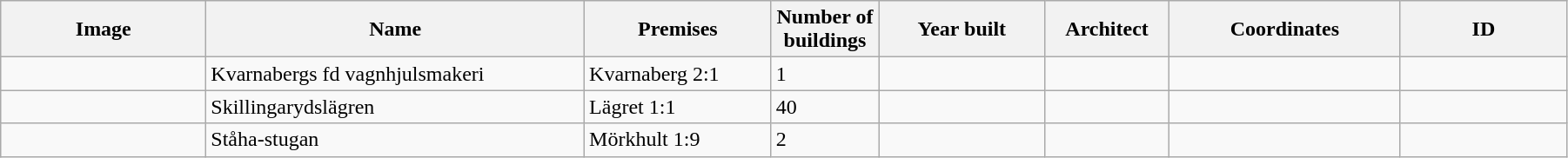<table class="wikitable" width="95%">
<tr>
<th width="150">Image</th>
<th>Name</th>
<th>Premises</th>
<th width="75">Number of<br>buildings</th>
<th width="120">Year built</th>
<th>Architect</th>
<th width="170">Coordinates</th>
<th width="120">ID</th>
</tr>
<tr>
<td></td>
<td>Kvarnabergs fd vagnhjulsmakeri</td>
<td>Kvarnaberg 2:1</td>
<td>1</td>
<td></td>
<td></td>
<td></td>
<td></td>
</tr>
<tr>
<td></td>
<td>Skillingarydslägren</td>
<td>Lägret 1:1</td>
<td>40</td>
<td></td>
<td></td>
<td></td>
<td></td>
</tr>
<tr>
<td></td>
<td>Ståha-stugan</td>
<td>Mörkhult 1:9</td>
<td>2</td>
<td></td>
<td></td>
<td></td>
<td></td>
</tr>
</table>
